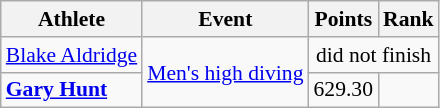<table class=wikitable style="font-size:90%;">
<tr>
<th>Athlete</th>
<th>Event</th>
<th>Points</th>
<th>Rank</th>
</tr>
<tr align=center>
<td align=left><a href='#'>Blake Aldridge</a></td>
<td align=left rowspan=2><a href='#'>Men's high diving</a></td>
<td colspan=2>did not finish</td>
</tr>
<tr align=center>
<td align=left><strong><a href='#'>Gary Hunt</a></strong></td>
<td>629.30</td>
<td></td>
</tr>
</table>
